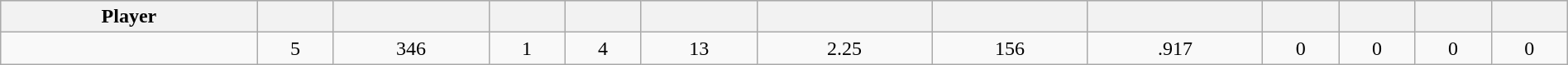<table class="wikitable sortable" style="width:100%;">
<tr style="text-align:center; background:#ddd;">
<th>Player</th>
<th></th>
<th></th>
<th></th>
<th></th>
<th></th>
<th></th>
<th></th>
<th></th>
<th></th>
<th></th>
<th></th>
<th></th>
</tr>
<tr align=center>
<td></td>
<td>5</td>
<td>346</td>
<td>1</td>
<td>4</td>
<td>13</td>
<td>2.25</td>
<td>156</td>
<td>.917</td>
<td>0</td>
<td>0</td>
<td>0</td>
<td>0</td>
</tr>
</table>
